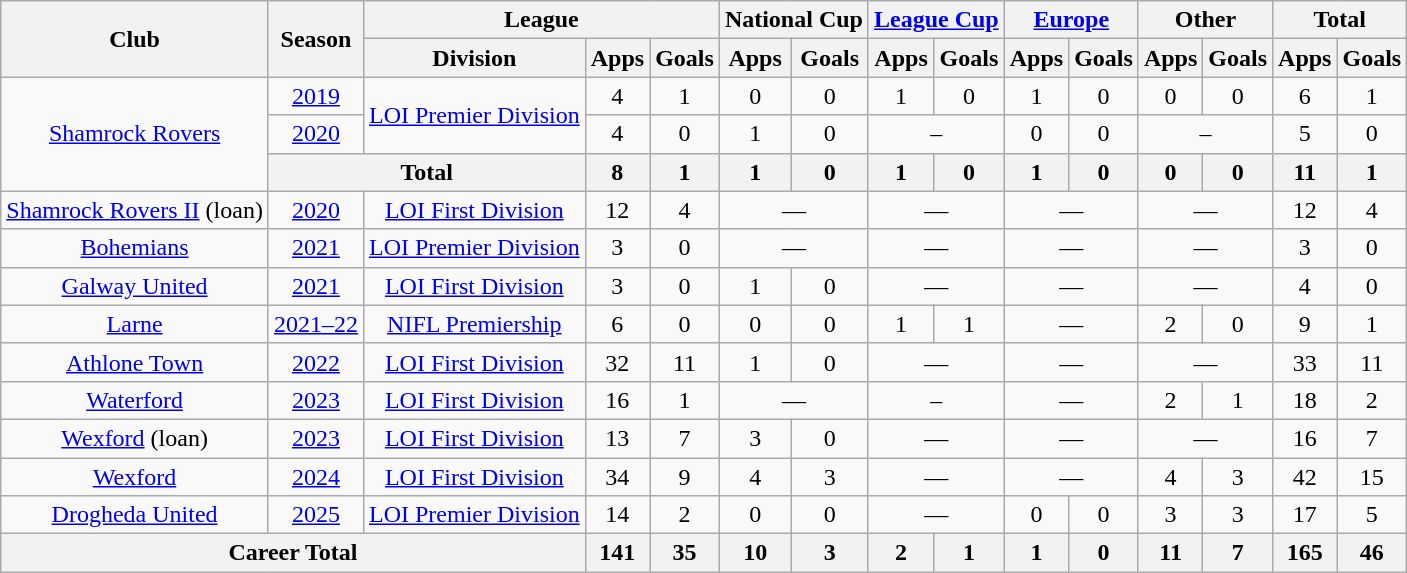<table class=wikitable style="text-align: center">
<tr>
<th rowspan=2>Club</th>
<th rowspan=2>Season</th>
<th colspan=3>League</th>
<th colspan=2>National Cup</th>
<th colspan=2><a href='#'>League Cup</a></th>
<th colspan=2><a href='#'>Europe</a></th>
<th colspan=2>Other</th>
<th colspan=2>Total</th>
</tr>
<tr>
<th>Division</th>
<th>Apps</th>
<th>Goals</th>
<th>Apps</th>
<th>Goals</th>
<th>Apps</th>
<th>Goals</th>
<th>Apps</th>
<th>Goals</th>
<th>Apps</th>
<th>Goals</th>
<th>Apps</th>
<th>Goals</th>
</tr>
<tr>
<td rowspan="3"><a href='#'>Shamrock Rovers</a></td>
<td><a href='#'>2019</a></td>
<td rowspan="2"><a href='#'>LOI Premier Division</a></td>
<td>4</td>
<td>1</td>
<td>0</td>
<td>0</td>
<td>1</td>
<td>0</td>
<td>1</td>
<td>0</td>
<td>0</td>
<td>0</td>
<td>6</td>
<td>1</td>
</tr>
<tr>
<td><a href='#'>2020</a></td>
<td>4</td>
<td>0</td>
<td>1</td>
<td>0</td>
<td colspan="2">–</td>
<td>0</td>
<td>0</td>
<td colspan="2">–</td>
<td>5</td>
<td>0</td>
</tr>
<tr>
<th colspan="2">Total</th>
<th>8</th>
<th>1</th>
<th>1</th>
<th>0</th>
<th>1</th>
<th>0</th>
<th>1</th>
<th>0</th>
<th>0</th>
<th>0</th>
<th>11</th>
<th>1</th>
</tr>
<tr>
<td><a href='#'>Shamrock Rovers II</a> (loan)</td>
<td><a href='#'>2020</a></td>
<td><a href='#'>LOI First Division</a></td>
<td>12</td>
<td>4</td>
<td colspan="2">—</td>
<td colspan="2">—</td>
<td colspan="2">—</td>
<td colspan="2">—</td>
<td>12</td>
<td>4</td>
</tr>
<tr>
<td><a href='#'>Bohemians</a></td>
<td><a href='#'>2021</a></td>
<td><a href='#'>LOI Premier Division</a></td>
<td>3</td>
<td>0</td>
<td colspan="2">—</td>
<td colspan="2">—</td>
<td colspan="2">—</td>
<td colspan="2">—</td>
<td>3</td>
<td>0</td>
</tr>
<tr>
<td><a href='#'>Galway United</a></td>
<td><a href='#'>2021</a></td>
<td><a href='#'>LOI First Division</a></td>
<td>3</td>
<td>0</td>
<td>1</td>
<td>0</td>
<td colspan="2">—</td>
<td colspan="2">—</td>
<td colspan="2">—</td>
<td>4</td>
<td>0</td>
</tr>
<tr>
<td><a href='#'>Larne</a></td>
<td><a href='#'>2021–22</a></td>
<td><a href='#'>NIFL Premiership</a></td>
<td>6</td>
<td>0</td>
<td>0</td>
<td>0</td>
<td>1</td>
<td>1</td>
<td colspan="2">—</td>
<td>2</td>
<td>0</td>
<td>9</td>
<td>1</td>
</tr>
<tr>
<td><a href='#'>Athlone Town</a></td>
<td><a href='#'>2022</a></td>
<td><a href='#'>LOI First Division</a></td>
<td>32</td>
<td>11</td>
<td>1</td>
<td>0</td>
<td colspan="2">—</td>
<td colspan="2">—</td>
<td colspan="2">—</td>
<td>33</td>
<td>11</td>
</tr>
<tr>
<td><a href='#'>Waterford</a></td>
<td><a href='#'>2023</a></td>
<td><a href='#'>LOI First Division</a></td>
<td>16</td>
<td>1</td>
<td colspan="2">—</td>
<td colspan="2">–</td>
<td colspan="2">—</td>
<td>2</td>
<td>1</td>
<td>18</td>
<td>2</td>
</tr>
<tr>
<td><a href='#'>Wexford</a> (loan)</td>
<td><a href='#'>2023</a></td>
<td><a href='#'>LOI First Division</a></td>
<td>13</td>
<td>7</td>
<td>3</td>
<td>0</td>
<td colspan="2">—</td>
<td colspan="2">—</td>
<td colspan="2">—</td>
<td>16</td>
<td>7</td>
</tr>
<tr>
<td><a href='#'>Wexford</a></td>
<td><a href='#'>2024</a></td>
<td><a href='#'>LOI First Division</a></td>
<td>34</td>
<td>9</td>
<td>4</td>
<td>3</td>
<td colspan="2">—</td>
<td colspan="2">—</td>
<td>4</td>
<td>3</td>
<td>42</td>
<td>15</td>
</tr>
<tr>
<td><a href='#'>Drogheda United</a></td>
<td><a href='#'>2025</a></td>
<td><a href='#'>LOI Premier Division</a></td>
<td>14</td>
<td>2</td>
<td>0</td>
<td>0</td>
<td colspan="2">—</td>
<td>0</td>
<td>0</td>
<td>3</td>
<td>3</td>
<td>17</td>
<td>5</td>
</tr>
<tr>
<th colspan="3">Career Total</th>
<th>141</th>
<th>35</th>
<th>10</th>
<th>3</th>
<th>2</th>
<th>1</th>
<th>1</th>
<th>0</th>
<th>11</th>
<th>7</th>
<th>165</th>
<th>46</th>
</tr>
</table>
